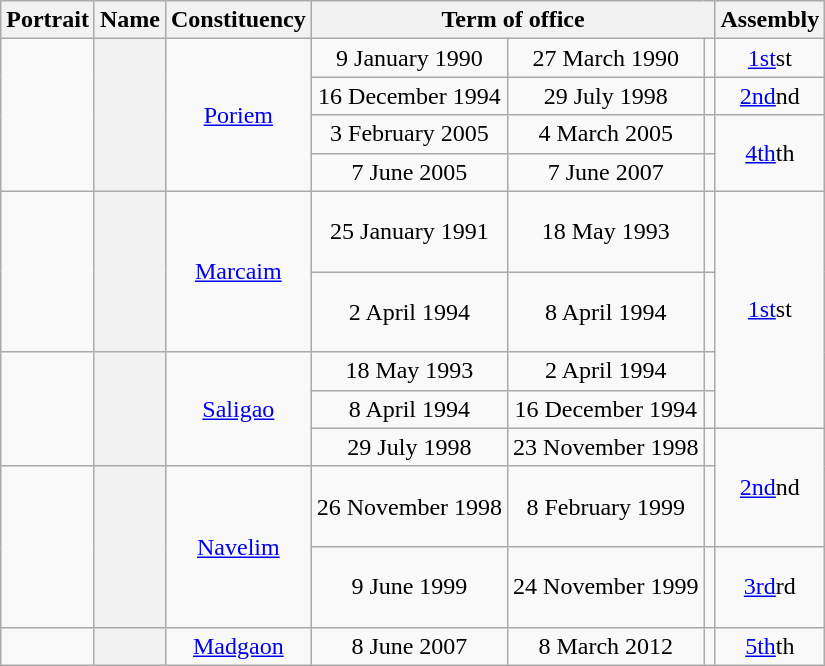<table class="wikitable sortable" style="text-align:center">
<tr align="center">
<th class="unsortable" scope="col">Portrait</th>
<th scope="col" class="sortable">Name</th>
<th scope="col">Constituency</th>
<th colspan="3" scope="colgroup">Term of office</th>
<th scope="col">Assembly</th>
</tr>
<tr align="center">
<td rowspan="4"></td>
<th scope="row" rowspan="4"></th>
<td rowspan="4"><a href='#'>Poriem</a></td>
<td>9 January 1990</td>
<td>27 March 1990</td>
<td></td>
<td><a href='#'>1st</a>st</td>
</tr>
<tr align="center">
<td>16 December 1994</td>
<td>29 July 1998</td>
<td></td>
<td><a href='#'>2nd</a>nd</td>
</tr>
<tr align="center">
<td>3 February 2005</td>
<td>4 March 2005</td>
<td></td>
<td rowspan="2"><a href='#'>4th</a>th</td>
</tr>
<tr align="center">
<td>7 June 2005</td>
<td>7 June 2007</td>
<td></td>
</tr>
<tr align="center">
<td rowspan="2" align="center" height="100px"></td>
<th scope="row" rowspan="2"></th>
<td rowspan="2"><a href='#'>Marcaim</a></td>
<td>25 January 1991</td>
<td>18 May 1993</td>
<td></td>
<td rowspan="4"><a href='#'>1st</a>st</td>
</tr>
<tr align="center">
<td>2 April 1994</td>
<td>8 April 1994</td>
<td></td>
</tr>
<tr align="center">
<td rowspan="3"></td>
<th scope="row" rowspan="3"></th>
<td rowspan="3"><a href='#'>Saligao</a></td>
<td>18 May 1993</td>
<td>2 April 1994</td>
<td></td>
</tr>
<tr align="center">
<td>8 April 1994</td>
<td>16 December 1994</td>
<td></td>
</tr>
<tr align="center">
<td>29 July 1998</td>
<td>23 November 1998</td>
<td></td>
<td rowspan="2"><a href='#'>2nd</a>nd</td>
</tr>
<tr align="center">
<td rowspan="2" align="center" height="100px"></td>
<th scope="row" rowspan="2"></th>
<td rowspan="2"><a href='#'>Navelim</a></td>
<td>26 November 1998</td>
<td>8 February 1999</td>
<td></td>
</tr>
<tr align="center">
<td>9 June 1999</td>
<td>24 November 1999</td>
<td></td>
<td><a href='#'>3rd</a>rd</td>
</tr>
<tr align="center">
<td></td>
<th scope="row"></th>
<td><a href='#'>Madgaon</a></td>
<td>8 June 2007</td>
<td>8 March 2012</td>
<td></td>
<td><a href='#'>5th</a>th</td>
</tr>
</table>
